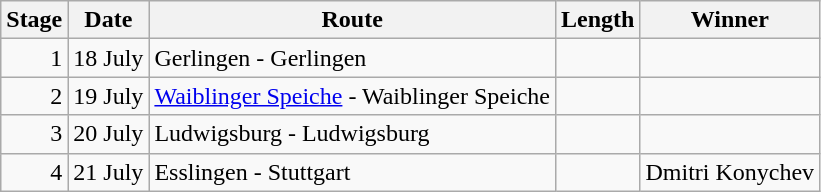<table class="wikitable sortable">
<tr>
<th>Stage</th>
<th>Date</th>
<th>Route</th>
<th>Length</th>
<th>Winner</th>
</tr>
<tr>
<td align="right">1</td>
<td>18 July</td>
<td>Gerlingen - Gerlingen</td>
<td></td>
<td></td>
</tr>
<tr>
<td align="right">2</td>
<td>19 July</td>
<td><a href='#'>Waiblinger Speiche</a> - Waiblinger Speiche</td>
<td></td>
<td></td>
</tr>
<tr>
<td align="right">3</td>
<td>20 July</td>
<td>Ludwigsburg - Ludwigsburg</td>
<td></td>
<td></td>
</tr>
<tr>
<td align="right">4</td>
<td>21 July</td>
<td>Esslingen - Stuttgart</td>
<td></td>
<td>Dmitri Konychev</td>
</tr>
</table>
